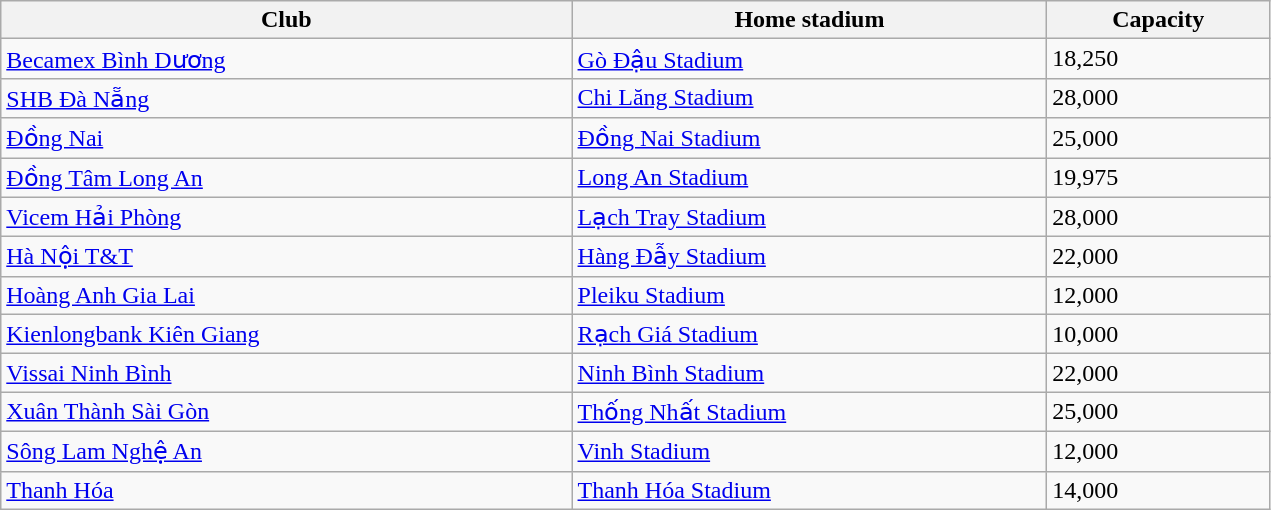<table style="width:67%;" class="wikitable sortable">
<tr>
<th>Club</th>
<th>Home stadium</th>
<th>Capacity</th>
</tr>
<tr>
<td><a href='#'>Becamex Bình Dương</a></td>
<td><a href='#'>Gò Đậu Stadium</a></td>
<td>18,250</td>
</tr>
<tr>
<td><a href='#'>SHB Đà Nẵng</a></td>
<td><a href='#'>Chi Lăng Stadium</a></td>
<td>28,000</td>
</tr>
<tr>
<td><a href='#'>Đồng Nai</a></td>
<td><a href='#'>Đồng Nai Stadium</a></td>
<td>25,000</td>
</tr>
<tr>
<td><a href='#'>Đồng Tâm Long An</a></td>
<td><a href='#'>Long An Stadium</a></td>
<td>19,975</td>
</tr>
<tr>
<td><a href='#'>Vicem Hải Phòng</a></td>
<td><a href='#'>Lạch Tray Stadium</a></td>
<td>28,000</td>
</tr>
<tr>
<td><a href='#'>Hà Nội T&T</a></td>
<td><a href='#'>Hàng Đẫy Stadium</a></td>
<td>22,000</td>
</tr>
<tr>
<td><a href='#'>Hoàng Anh Gia Lai</a></td>
<td><a href='#'>Pleiku Stadium</a></td>
<td>12,000</td>
</tr>
<tr>
<td><a href='#'>Kienlongbank Kiên Giang</a></td>
<td><a href='#'>Rạch Giá Stadium</a></td>
<td>10,000</td>
</tr>
<tr>
<td><a href='#'>Vissai Ninh Bình</a></td>
<td><a href='#'>Ninh Bình Stadium</a></td>
<td>22,000</td>
</tr>
<tr>
<td><a href='#'>Xuân Thành Sài Gòn</a></td>
<td><a href='#'>Thống Nhất Stadium</a></td>
<td>25,000</td>
</tr>
<tr>
<td><a href='#'>Sông Lam Nghệ An</a></td>
<td><a href='#'>Vinh Stadium</a></td>
<td>12,000</td>
</tr>
<tr>
<td><a href='#'>Thanh Hóa</a></td>
<td><a href='#'>Thanh Hóa Stadium</a></td>
<td>14,000</td>
</tr>
</table>
